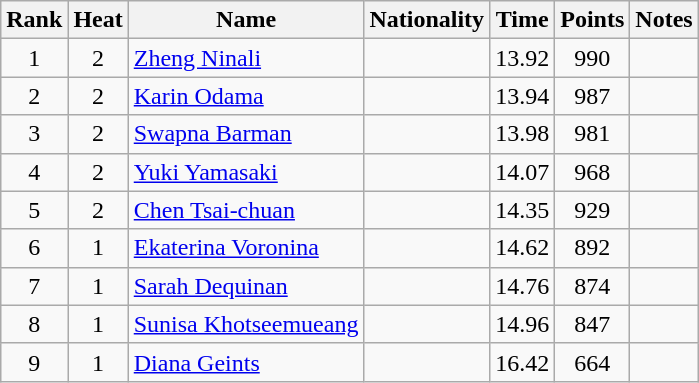<table class="wikitable sortable" style="text-align:center">
<tr>
<th>Rank</th>
<th>Heat</th>
<th>Name</th>
<th>Nationality</th>
<th>Time</th>
<th>Points</th>
<th>Notes</th>
</tr>
<tr>
<td>1</td>
<td>2</td>
<td align="left"><a href='#'>Zheng Ninali</a></td>
<td align=left></td>
<td>13.92</td>
<td>990</td>
<td></td>
</tr>
<tr>
<td>2</td>
<td>2</td>
<td align="left"><a href='#'>Karin Odama</a></td>
<td align=left></td>
<td>13.94</td>
<td>987</td>
<td></td>
</tr>
<tr>
<td>3</td>
<td>2</td>
<td align="left"><a href='#'>Swapna Barman</a></td>
<td align=left></td>
<td>13.98</td>
<td>981</td>
<td></td>
</tr>
<tr>
<td>4</td>
<td>2</td>
<td align="left"><a href='#'>Yuki Yamasaki</a></td>
<td align=left></td>
<td>14.07</td>
<td>968</td>
<td></td>
</tr>
<tr>
<td>5</td>
<td>2</td>
<td align="left"><a href='#'>Chen Tsai-chuan</a></td>
<td align=left></td>
<td>14.35</td>
<td>929</td>
<td></td>
</tr>
<tr>
<td>6</td>
<td>1</td>
<td align="left"><a href='#'>Ekaterina Voronina</a></td>
<td align=left></td>
<td>14.62</td>
<td>892</td>
<td></td>
</tr>
<tr>
<td>7</td>
<td>1</td>
<td align="left"><a href='#'>Sarah Dequinan</a></td>
<td align=left></td>
<td>14.76</td>
<td>874</td>
<td></td>
</tr>
<tr>
<td>8</td>
<td>1</td>
<td align="left"><a href='#'>Sunisa Khotseemueang</a></td>
<td align=left></td>
<td>14.96</td>
<td>847</td>
<td></td>
</tr>
<tr>
<td>9</td>
<td>1</td>
<td align="left"><a href='#'>Diana Geints</a></td>
<td align=left></td>
<td>16.42</td>
<td>664</td>
<td></td>
</tr>
</table>
